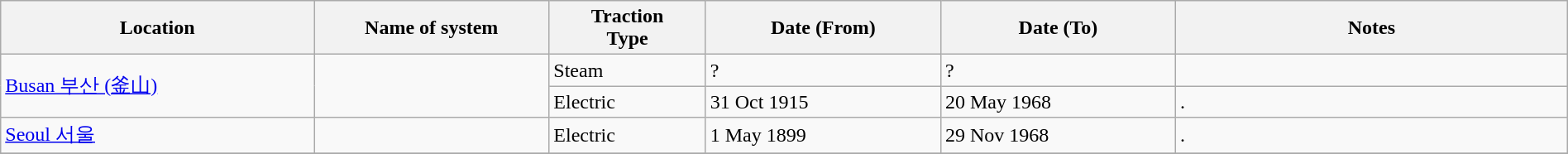<table class="wikitable" width=100%>
<tr>
<th width=20%>Location</th>
<th width=15%>Name of system</th>
<th width=10%>Traction<br>Type</th>
<th width=15%>Date (From)</th>
<th width=15%>Date (To)</th>
<th width=25%>Notes</th>
</tr>
<tr>
<td rowspan="2"><a href='#'>Busan 부산 (釜山)</a></td>
<td rowspan="2"> </td>
<td>Steam</td>
<td>?</td>
<td>?</td>
<td> </td>
</tr>
<tr>
<td>Electric</td>
<td>31 Oct 1915</td>
<td>20 May 1968</td>
<td>.</td>
</tr>
<tr>
<td><a href='#'>Seoul 서울</a></td>
<td> </td>
<td>Electric</td>
<td>1 May 1899</td>
<td>29 Nov 1968</td>
<td>.</td>
</tr>
<tr>
</tr>
</table>
